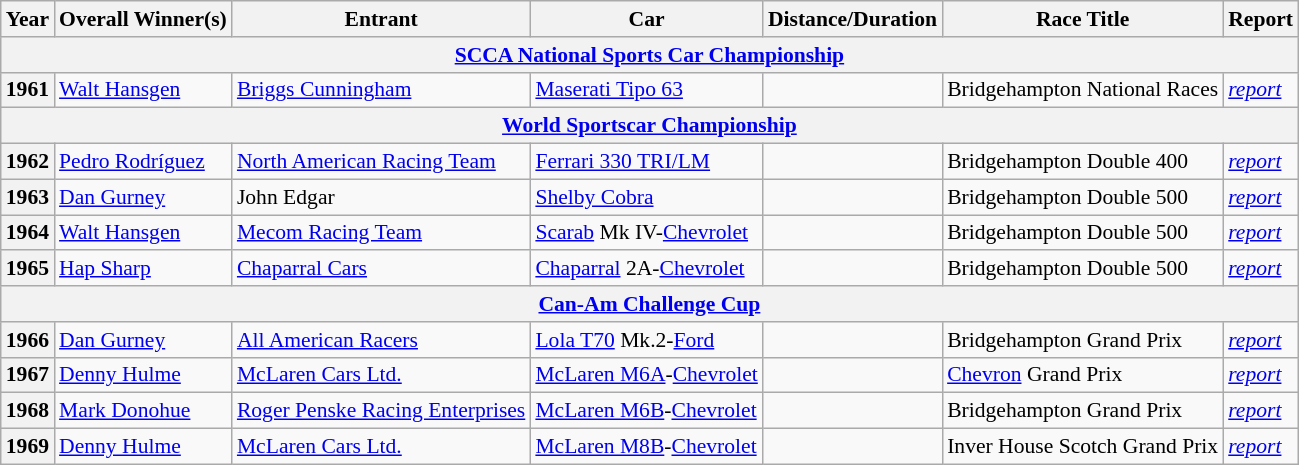<table class="wikitable" style="font-size: 90%;">
<tr>
<th>Year</th>
<th>Overall Winner(s)</th>
<th>Entrant</th>
<th>Car</th>
<th>Distance/Duration</th>
<th>Race Title</th>
<th>Report</th>
</tr>
<tr>
<th colspan=7><a href='#'>SCCA National Sports Car Championship</a></th>
</tr>
<tr>
<th>1961</th>
<td> <a href='#'>Walt Hansgen</a></td>
<td><a href='#'>Briggs Cunningham</a></td>
<td><a href='#'>Maserati Tipo 63</a></td>
<td></td>
<td>Bridgehampton National Races</td>
<td><em><a href='#'>report</a></em></td>
</tr>
<tr>
<th colspan=7><a href='#'>World Sportscar Championship</a></th>
</tr>
<tr>
<th>1962</th>
<td> <a href='#'>Pedro Rodríguez</a></td>
<td><a href='#'>North American Racing Team</a></td>
<td><a href='#'>Ferrari 330 TRI/LM</a></td>
<td></td>
<td>Bridgehampton Double 400</td>
<td><em><a href='#'>report</a></em></td>
</tr>
<tr>
<th>1963</th>
<td> <a href='#'>Dan Gurney</a></td>
<td>John Edgar</td>
<td><a href='#'>Shelby Cobra</a></td>
<td></td>
<td>Bridgehampton Double 500</td>
<td><em><a href='#'>report</a></em></td>
</tr>
<tr>
<th>1964</th>
<td> <a href='#'>Walt Hansgen</a></td>
<td><a href='#'>Mecom Racing Team</a></td>
<td><a href='#'>Scarab</a> Mk IV-<a href='#'>Chevrolet</a></td>
<td></td>
<td>Bridgehampton Double 500</td>
<td><em><a href='#'>report</a></em></td>
</tr>
<tr>
<th>1965</th>
<td> <a href='#'>Hap Sharp</a></td>
<td><a href='#'>Chaparral Cars</a></td>
<td><a href='#'>Chaparral</a> 2A-<a href='#'>Chevrolet</a></td>
<td></td>
<td>Bridgehampton Double 500</td>
<td><em><a href='#'>report</a></em></td>
</tr>
<tr>
<th colspan=7><a href='#'>Can-Am Challenge Cup</a></th>
</tr>
<tr>
<th>1966</th>
<td> <a href='#'>Dan Gurney</a></td>
<td><a href='#'>All American Racers</a></td>
<td><a href='#'>Lola T70</a> Mk.2-<a href='#'>Ford</a></td>
<td></td>
<td>Bridgehampton Grand Prix</td>
<td><em><a href='#'>report</a></em></td>
</tr>
<tr>
<th>1967</th>
<td> <a href='#'>Denny Hulme</a></td>
<td><a href='#'>McLaren Cars Ltd.</a></td>
<td><a href='#'>McLaren M6A</a>-<a href='#'>Chevrolet</a></td>
<td></td>
<td><a href='#'>Chevron</a> Grand Prix</td>
<td><em><a href='#'>report</a></em></td>
</tr>
<tr>
<th>1968</th>
<td> <a href='#'>Mark Donohue</a></td>
<td><a href='#'>Roger Penske Racing Enterprises</a></td>
<td><a href='#'>McLaren M6B</a>-<a href='#'>Chevrolet</a></td>
<td></td>
<td>Bridgehampton Grand Prix</td>
<td><em><a href='#'>report</a></em></td>
</tr>
<tr>
<th>1969</th>
<td> <a href='#'>Denny Hulme</a></td>
<td><a href='#'>McLaren Cars Ltd.</a></td>
<td><a href='#'>McLaren M8B</a>-<a href='#'>Chevrolet</a></td>
<td></td>
<td>Inver House Scotch Grand Prix</td>
<td><em><a href='#'>report</a></em></td>
</tr>
</table>
